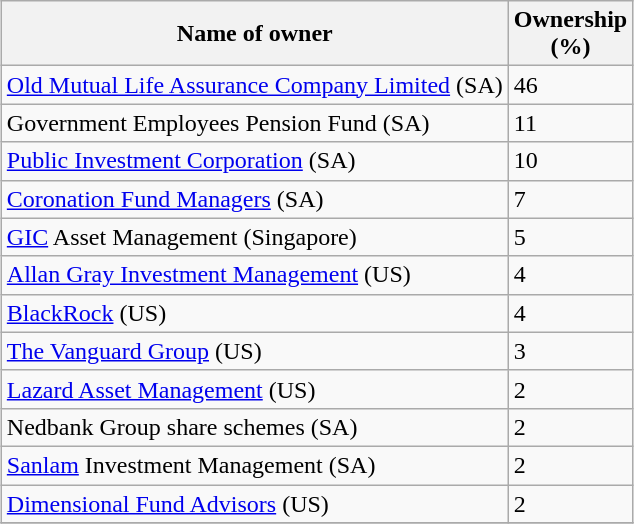<table class="wikitable sortable" style="margin-left:auto;margin-right:auto">
<tr>
<th>Name of owner</th>
<th>Ownership<br>(%)</th>
</tr>
<tr>
<td><a href='#'>Old Mutual Life Assurance Company Limited</a> (SA)</td>
<td>46</td>
</tr>
<tr>
<td>Government Employees Pension Fund (SA)</td>
<td>11</td>
</tr>
<tr>
<td><a href='#'>Public Investment Corporation</a> (SA)</td>
<td>10</td>
</tr>
<tr>
<td><a href='#'>Coronation Fund Managers</a> (SA)</td>
<td>7</td>
</tr>
<tr>
<td><a href='#'>GIC</a> Asset Management (Singapore)</td>
<td>5</td>
</tr>
<tr>
<td><a href='#'>Allan Gray Investment Management</a> (US)</td>
<td>4</td>
</tr>
<tr>
<td><a href='#'>BlackRock</a> (US)</td>
<td>4</td>
</tr>
<tr>
<td><a href='#'>The Vanguard Group</a> (US)</td>
<td>3</td>
</tr>
<tr>
<td><a href='#'>Lazard Asset Management</a> (US)</td>
<td>2</td>
</tr>
<tr>
<td>Nedbank Group share schemes (SA)</td>
<td>2</td>
</tr>
<tr>
<td><a href='#'>Sanlam</a> Investment Management (SA)</td>
<td>2</td>
</tr>
<tr>
<td><a href='#'>Dimensional Fund Advisors</a> (US)</td>
<td>2</td>
</tr>
<tr>
</tr>
</table>
